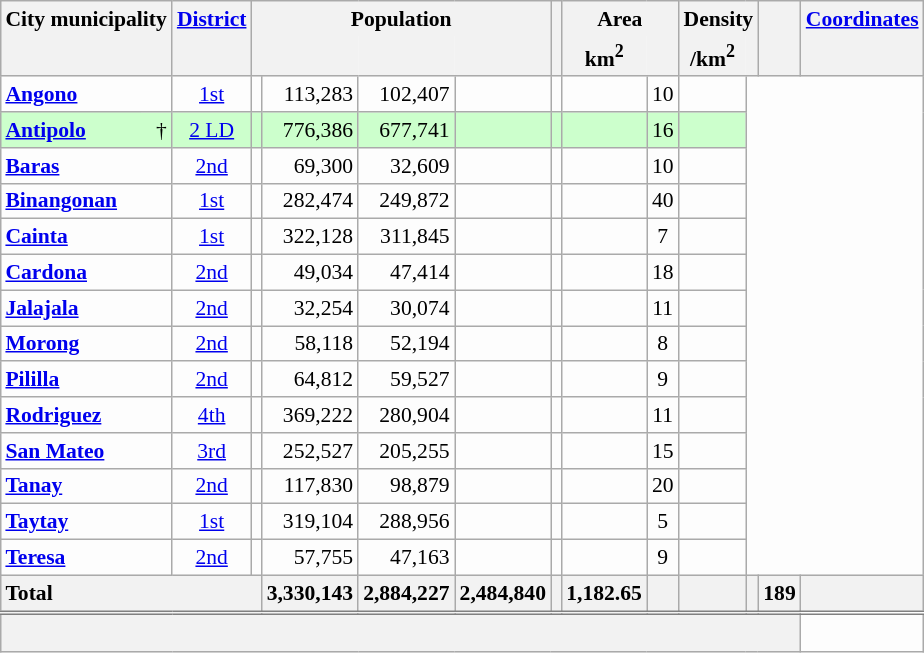<table class="wikitable sortable" style="margin:auto;table-layout:fixed;text-align:right;background-color:#FDFDFD;font-size:90%;border-collapse:collapse;">
<tr>
<th scope="col" style="border-bottom:none;" class="unsortable" colspan=2>City  municipality</th>
<th scope="col" style="border-bottom:none;" class="unsortable"><a href='#'>District</a></th>
<th scope="col" style="border-bottom:none;" class="unsortable" colspan=4>Population</th>
<th scope="col" style="border-bottom:none;" class="unsortable"></th>
<th scope="col" style="border-bottom:none;" class="unsortable" colspan=2>Area</th>
<th scope="col" style="border-bottom:none;" class="unsortable" colspan=2>Density</th>
<th scope="col" style="border-bottom:none;" class="unsortable"></th>
<th scope="col" style="border-bottom:none;" class="unsortable"><a href='#'>Coordinates</a></th>
</tr>
<tr>
<th scope="col" style="border-top:none;" colspan=2></th>
<th scope="col" style="border-top:none;"></th>
<th scope="col" style="border-style:hidden hidden solid solid;" colspan=2></th>
<th scope="col" style="border-style:hidden hidden solid solid;" colspan=1></th>
<th scope="col" style="border-style:hidden solid solid hidden;"></th>
<th scope="col" style="border-top:none;"></th>
<th scope="col" style="border-style:hidden hidden solid solid;">km<sup>2</sup></th>
<th scope="col" style="border-style:hidden solid solid hidden;" class="unsortable"></th>
<th scope="col" style="border-style:hidden hidden solid solid;">/km<sup>2</sup></th>
<th scope="col" style="border-style:hidden solid solid hidden;" class="unsortable"></th>
<th scope="col" style="border-top:none;"></th>
<th scope="col" style="border-top:none;"></th>
</tr>
<tr>
<th scope="row" style="text-align:left;background-color:initial;" colspan=2><a href='#'>Angono</a></th>
<td style="text-align:center;"><a href='#'>1st</a></td>
<td></td>
<td>113,283</td>
<td>102,407</td>
<td></td>
<td></td>
<td></td>
<td style="text-align:center;">10</td>
<td style="text-align:center;"></td>
</tr>
<tr style="background-color:#CCFFCC;">
<th scope="row" style="text-align:left;background-color:#CCFFCC;border-right:0;"><a href='#'>Antipolo</a></th>
<td style="text-align:right;border-left:0;">†</td>
<td style="text-align:center;"><a href='#'>2 LD</a></td>
<td></td>
<td>776,386</td>
<td>677,741</td>
<td></td>
<td></td>
<td></td>
<td style="text-align:center;">16</td>
<td style="text-align:center;"></td>
</tr>
<tr>
<th scope="row" style="text-align:left;background-color:initial;" colspan=2><a href='#'>Baras</a></th>
<td style="text-align:center;"><a href='#'>2nd</a></td>
<td></td>
<td>69,300</td>
<td>32,609</td>
<td></td>
<td></td>
<td></td>
<td style="text-align:center;">10</td>
<td style="text-align:center;"></td>
</tr>
<tr>
<th scope="row" style="text-align:left;background-color:initial;" colspan=2><a href='#'>Binangonan</a></th>
<td style="text-align:center;"><a href='#'>1st</a></td>
<td></td>
<td>282,474</td>
<td>249,872</td>
<td></td>
<td></td>
<td></td>
<td style="text-align:center;">40</td>
<td style="text-align:center;"></td>
</tr>
<tr>
<th scope="row" style="text-align:left;background-color:initial;" colspan=2><a href='#'>Cainta</a></th>
<td style="text-align:center;"><a href='#'>1st</a></td>
<td></td>
<td>322,128</td>
<td>311,845</td>
<td></td>
<td></td>
<td></td>
<td style="text-align:center;">7</td>
<td style="text-align:center;"></td>
</tr>
<tr>
<th scope="row" style="text-align:left;background-color:initial;" colspan=2><a href='#'>Cardona</a></th>
<td style="text-align:center;"><a href='#'>2nd</a></td>
<td></td>
<td>49,034</td>
<td>47,414</td>
<td></td>
<td></td>
<td></td>
<td style="text-align:center;">18</td>
<td style="text-align:center;"></td>
</tr>
<tr>
<th scope="row" style="text-align:left;background-color:initial;" colspan=2><a href='#'>Jalajala</a></th>
<td style="text-align:center;"><a href='#'>2nd</a></td>
<td></td>
<td>32,254</td>
<td>30,074</td>
<td></td>
<td></td>
<td></td>
<td style="text-align:center;">11</td>
<td style="text-align:center;"></td>
</tr>
<tr>
<th scope="row" style="text-align:left;background-color:initial;" colspan=2><a href='#'>Morong</a></th>
<td style="text-align:center;"><a href='#'>2nd</a></td>
<td></td>
<td>58,118</td>
<td>52,194</td>
<td></td>
<td></td>
<td></td>
<td style="text-align:center;">8</td>
<td style="text-align:center;"></td>
</tr>
<tr>
<th scope="row" style="text-align:left;background-color:initial;" colspan=2><a href='#'>Pililla</a></th>
<td style="text-align:center;"><a href='#'>2nd</a></td>
<td></td>
<td>64,812</td>
<td>59,527</td>
<td></td>
<td></td>
<td></td>
<td style="text-align:center;">9</td>
<td style="text-align:center;"></td>
</tr>
<tr>
<th scope="row" style="text-align:left;background-color:initial;" colspan=2><a href='#'>Rodriguez</a></th>
<td style="text-align:center;"><a href='#'>4th</a></td>
<td></td>
<td>369,222</td>
<td>280,904</td>
<td></td>
<td></td>
<td></td>
<td style="text-align:center;">11</td>
<td style="text-align:center;"></td>
</tr>
<tr>
<th scope="row" style="text-align:left;background-color:initial;" colspan=2><a href='#'>San Mateo</a></th>
<td style="text-align:center;"><a href='#'>3rd</a></td>
<td></td>
<td>252,527</td>
<td>205,255</td>
<td></td>
<td></td>
<td></td>
<td style="text-align:center;">15</td>
<td style="text-align:center;"></td>
</tr>
<tr>
<th scope="row" style="text-align:left;background-color:initial;" colspan=2><a href='#'>Tanay</a></th>
<td style="text-align:center;"><a href='#'>2nd</a></td>
<td></td>
<td>117,830</td>
<td>98,879</td>
<td></td>
<td></td>
<td></td>
<td style="text-align:center;">20</td>
<td style="text-align:center;"></td>
</tr>
<tr>
<th scope="row" style="text-align:left;background-color:initial;" colspan=2><a href='#'>Taytay</a></th>
<td style="text-align:center;"><a href='#'>1st</a></td>
<td></td>
<td>319,104</td>
<td>288,956</td>
<td></td>
<td></td>
<td></td>
<td style="text-align:center;">5</td>
<td style="text-align:center;"></td>
</tr>
<tr>
<th scope="row" style="text-align:left;background-color:initial;" colspan=2><a href='#'>Teresa</a></th>
<td style="text-align:center;"><a href='#'>2nd</a></td>
<td></td>
<td>57,755</td>
<td>47,163</td>
<td></td>
<td></td>
<td></td>
<td style="text-align:center;">9</td>
<td style="text-align:center;"></td>
</tr>
<tr class="sortbottom">
<th scope="row" colspan=4 style="text-align:left;">Total</th>
<th scope="col" style="text-align:right;">3,330,143</th>
<th scope="col" style="text-align:right;">2,884,227</th>
<th scope="col" style="text-align:right;">2,484,840</th>
<th scope="col" style="text-align:right;"></th>
<th scope="col" style="text-align:right;">1,182.65</th>
<th scope="col"></th>
<th scope="col" style="text-align:right;"></th>
<th scope="col" style="text-align:right;"></th>
<th scope="col">189</th>
<th scope="col" style="font-style:italic;"></th>
</tr>
<tr class="sortbottom" style="background-color:#F2F2F2;border-top:double grey;line-height:1.3em;">
<td colspan="13"><br></td>
</tr>
</table>
